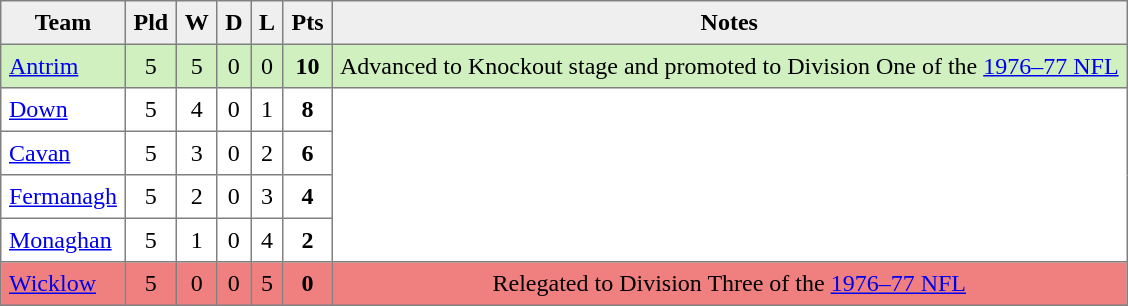<table style=border-collapse:collapse border=1 cellspacing=0 cellpadding=5>
<tr align=center bgcolor=#efefef>
<th>Team</th>
<th>Pld</th>
<th>W</th>
<th>D</th>
<th>L</th>
<th>Pts</th>
<th>Notes</th>
</tr>
<tr align=center style="background:#D0F0C0;">
<td style="text-align:left;"><a href='#'>Antrim</a></td>
<td>5</td>
<td>5</td>
<td>0</td>
<td>0</td>
<td><strong>10</strong></td>
<td rowspan=1>Advanced to Knockout stage and promoted to Division One of the <a href='#'>1976–77 NFL</a></td>
</tr>
<tr align=center style="background:#FFFFFF;">
<td style="text-align:left;"><a href='#'>Down</a></td>
<td>5</td>
<td>4</td>
<td>0</td>
<td>1</td>
<td><strong>8</strong></td>
<td rowspan=4></td>
</tr>
<tr align=center style="background:#FFFFFF;">
<td style="text-align:left;"><a href='#'>Cavan</a></td>
<td>5</td>
<td>3</td>
<td>0</td>
<td>2</td>
<td><strong>6</strong></td>
</tr>
<tr align=center style="background:#FFFFFF;">
<td style="text-align:left;"><a href='#'>Fermanagh</a></td>
<td>5</td>
<td>2</td>
<td>0</td>
<td>3</td>
<td><strong>4</strong></td>
</tr>
<tr align=center style="background:#FFFFFF;">
<td style="text-align:left;"><a href='#'>Monaghan</a></td>
<td>5</td>
<td>1</td>
<td>0</td>
<td>4</td>
<td><strong>2</strong></td>
</tr>
<tr align=center style="background:#F08080">
<td style="text-align:left;"><a href='#'>Wicklow</a></td>
<td>5</td>
<td>0</td>
<td>0</td>
<td>5</td>
<td><strong>0</strong></td>
<td rowspan=1>Relegated to Division Three of the <a href='#'>1976–77 NFL</a></td>
</tr>
</table>
